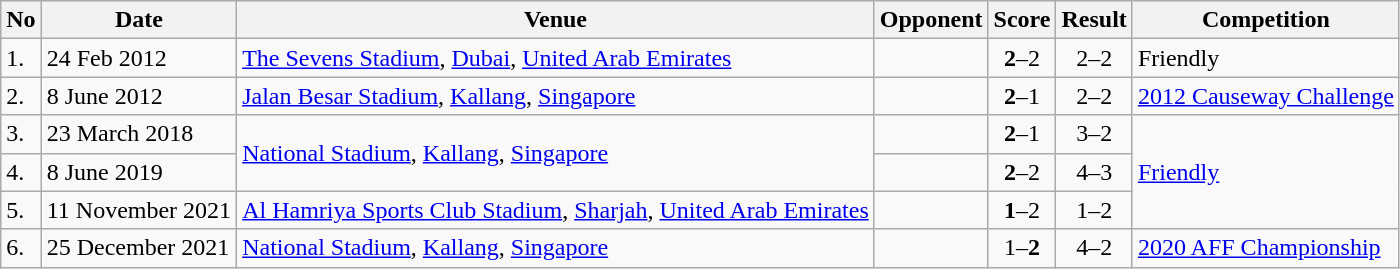<table class="wikitable" style="font-size:100%;">
<tr>
<th>No</th>
<th>Date</th>
<th>Venue</th>
<th>Opponent</th>
<th>Score</th>
<th>Result</th>
<th>Competition</th>
</tr>
<tr>
<td>1.</td>
<td>24 Feb 2012</td>
<td><a href='#'>The Sevens Stadium</a>, <a href='#'>Dubai</a>, <a href='#'>United Arab Emirates</a></td>
<td></td>
<td align="center"><strong>2</strong>–2</td>
<td align="center">2–2</td>
<td>Friendly</td>
</tr>
<tr>
<td>2.</td>
<td>8 June 2012</td>
<td><a href='#'>Jalan Besar Stadium</a>, <a href='#'>Kallang</a>, <a href='#'>Singapore</a></td>
<td></td>
<td align="center"><strong>2</strong>–1</td>
<td align="center">2–2</td>
<td><a href='#'>2012 Causeway Challenge</a></td>
</tr>
<tr>
<td>3.</td>
<td>23 March 2018</td>
<td rowspan="2"><a href='#'>National Stadium</a>, <a href='#'>Kallang</a>, <a href='#'>Singapore</a></td>
<td></td>
<td align="center"><strong>2</strong>–1</td>
<td align="center">3–2</td>
<td rowspan="3"><a href='#'>Friendly</a></td>
</tr>
<tr>
<td>4.</td>
<td>8 June 2019</td>
<td></td>
<td align="center"><strong>2</strong>–2</td>
<td align="center">4–3</td>
</tr>
<tr>
<td>5.</td>
<td>11 November 2021</td>
<td><a href='#'>Al Hamriya Sports Club Stadium</a>, <a href='#'>Sharjah</a>, <a href='#'>United Arab Emirates</a></td>
<td></td>
<td align="center"><strong>1</strong>–2</td>
<td align="center">1–2</td>
</tr>
<tr>
<td>6.</td>
<td>25 December 2021</td>
<td><a href='#'>National Stadium</a>, <a href='#'>Kallang</a>, <a href='#'>Singapore</a></td>
<td></td>
<td align="center">1–<strong>2</strong></td>
<td align="center">4–2</td>
<td><a href='#'>2020 AFF Championship</a></td>
</tr>
</table>
